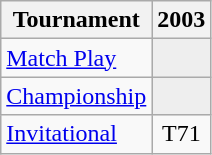<table class="wikitable" style="text-align:center;">
<tr>
<th>Tournament</th>
<th>2003</th>
</tr>
<tr>
<td align="left"><a href='#'>Match Play</a></td>
<td style="background:#eeeeee;"></td>
</tr>
<tr>
<td align="left"><a href='#'>Championship</a></td>
<td style="background:#eeeeee;"></td>
</tr>
<tr>
<td align="left"><a href='#'>Invitational</a></td>
<td>T71</td>
</tr>
</table>
